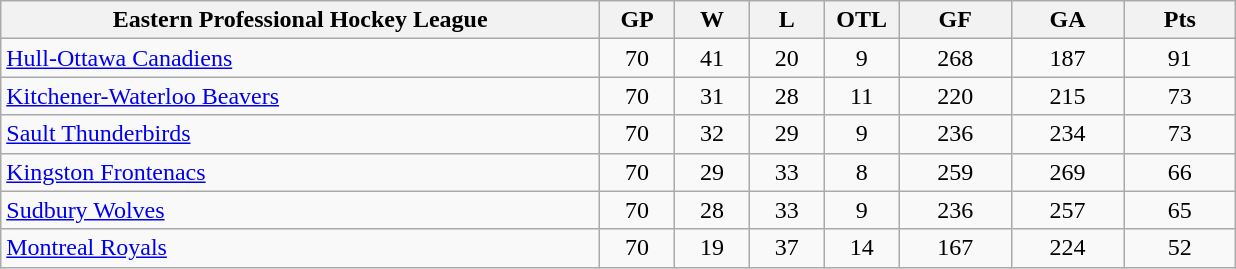<table class="wikitable">
<tr>
<th width="40%" bgcolor="#e0e0e0">Eastern Professional Hockey League</th>
<th width="5%" bgcolor="#e0e0e0">GP</th>
<th width="5%" bgcolor="#e0e0e0">W</th>
<th width="5%" bgcolor="#e0e0e0">L</th>
<th width="5%" bgcolor="#e0e0e0">OTL</th>
<th width="7.5%" bgcolor="#e0e0e0">GF</th>
<th width="7.5%" bgcolor="#e0e0e0">GA</th>
<th width="7.5%" bgcolor="#e0e0e0">Pts</th>
</tr>
<tr align="center">
<td align="left"><a href='#'>Hull-Ottawa Canadiens</a></td>
<td>70</td>
<td>41</td>
<td>20</td>
<td>9</td>
<td>268</td>
<td>187</td>
<td>91</td>
</tr>
<tr align="center">
<td align="left"><a href='#'>Kitchener-Waterloo Beavers</a></td>
<td>70</td>
<td>31</td>
<td>28</td>
<td>11</td>
<td>220</td>
<td>215</td>
<td>73</td>
</tr>
<tr align="center">
<td align="left"><a href='#'>Sault Thunderbirds</a></td>
<td>70</td>
<td>32</td>
<td>29</td>
<td>9</td>
<td>236</td>
<td>234</td>
<td>73</td>
</tr>
<tr align="center">
<td align="left"><a href='#'>Kingston Frontenacs</a></td>
<td>70</td>
<td>29</td>
<td>33</td>
<td>8</td>
<td>259</td>
<td>269</td>
<td>66</td>
</tr>
<tr align="center">
<td align="left"><a href='#'>Sudbury Wolves</a></td>
<td>70</td>
<td>28</td>
<td>33</td>
<td>9</td>
<td>236</td>
<td>257</td>
<td>65</td>
</tr>
<tr align="center">
<td align="left"><a href='#'>Montreal Royals</a></td>
<td>70</td>
<td>19</td>
<td>37</td>
<td>14</td>
<td>167</td>
<td>224</td>
<td>52</td>
</tr>
</table>
